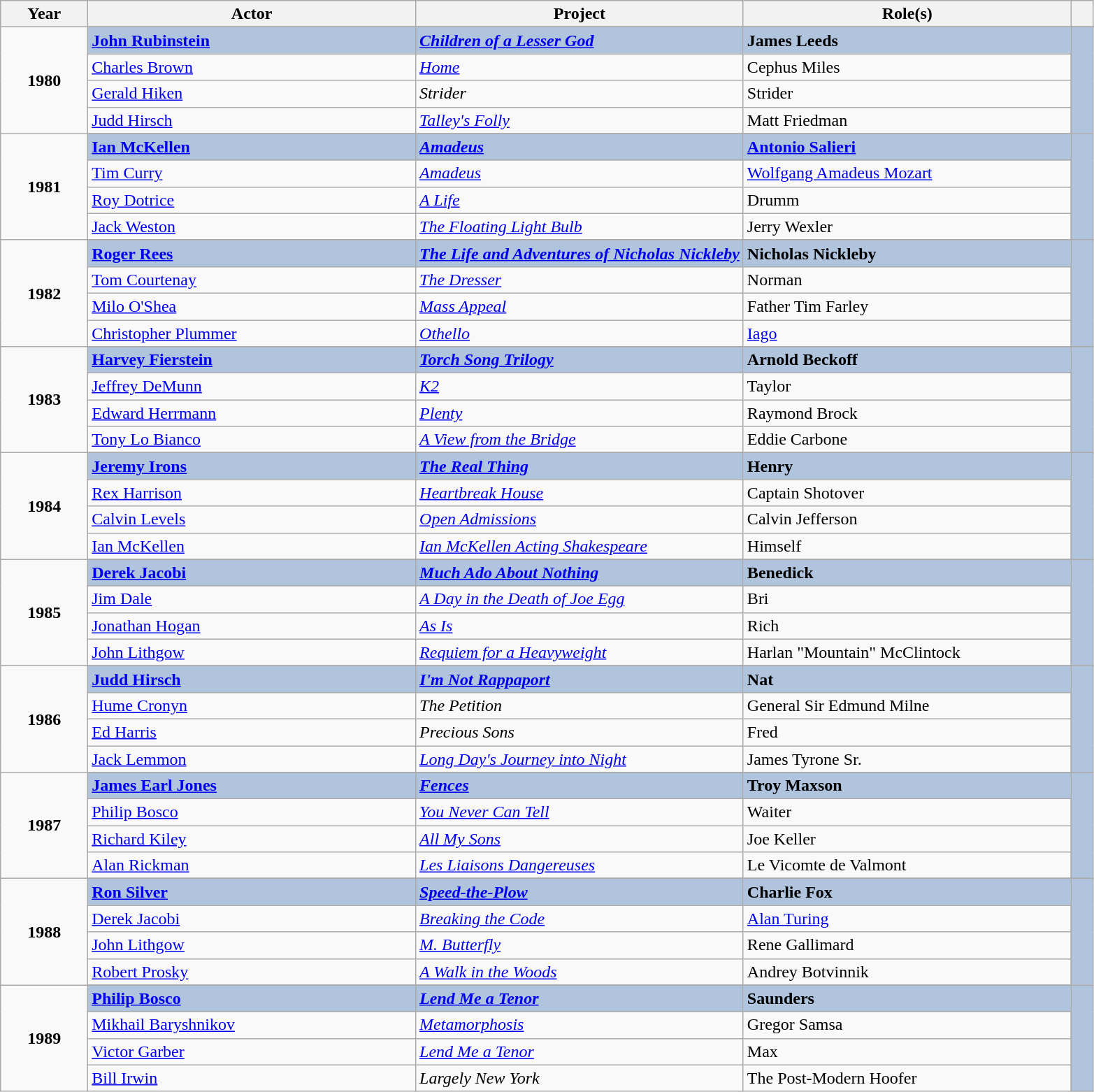<table class="wikitable sortable">
<tr>
<th scope="col" style="width:8%;">Year</th>
<th scope="col" style="width:30%;">Actor</th>
<th scope="col" style="width:30%;">Project</th>
<th scope="col" style="width:30%;">Role(s)</th>
<th scope="col" style="width:2%;" class="unsortable"></th>
</tr>
<tr>
<td rowspan="5" align="center"><strong>1980</strong> <br> </td>
</tr>
<tr style="background:#B0C4DE">
<td><strong><a href='#'>John Rubinstein</a></strong></td>
<td><strong><em><a href='#'>Children of a Lesser God</a></em></strong></td>
<td><strong>James Leeds</strong></td>
<td rowspan="5" align="center"></td>
</tr>
<tr>
<td><a href='#'>Charles Brown</a></td>
<td><em><a href='#'>Home</a></em></td>
<td>Cephus Miles</td>
</tr>
<tr>
<td><a href='#'>Gerald Hiken</a></td>
<td><em>Strider</em></td>
<td>Strider</td>
</tr>
<tr>
<td><a href='#'>Judd Hirsch</a></td>
<td><em><a href='#'>Talley's Folly</a></em></td>
<td>Matt Friedman</td>
</tr>
<tr>
<td rowspan="5" align="center"><strong>1981</strong> <br> </td>
</tr>
<tr style="background:#B0C4DE">
<td><strong><a href='#'>Ian McKellen</a></strong></td>
<td><strong><em><a href='#'>Amadeus</a></em></strong></td>
<td><strong><a href='#'>Antonio Salieri</a></strong></td>
<td rowspan="5" align="center"></td>
</tr>
<tr>
<td><a href='#'>Tim Curry</a></td>
<td><em><a href='#'>Amadeus</a></em></td>
<td><a href='#'>Wolfgang Amadeus Mozart</a></td>
</tr>
<tr>
<td><a href='#'>Roy Dotrice</a></td>
<td><em><a href='#'>A Life</a></em></td>
<td>Drumm</td>
</tr>
<tr>
<td><a href='#'>Jack Weston</a></td>
<td><em><a href='#'>The Floating Light Bulb</a></em></td>
<td>Jerry Wexler</td>
</tr>
<tr>
<td rowspan="5" align="center"><strong>1982</strong> <br> </td>
</tr>
<tr style="background:#B0C4DE">
<td><strong><a href='#'>Roger Rees</a></strong></td>
<td><strong><em><a href='#'>The Life and Adventures of Nicholas Nickleby</a></em></strong></td>
<td><strong>Nicholas Nickleby</strong></td>
<td rowspan="5" align="center"></td>
</tr>
<tr>
<td><a href='#'>Tom Courtenay</a></td>
<td><em><a href='#'>The Dresser</a></em></td>
<td>Norman</td>
</tr>
<tr>
<td><a href='#'>Milo O'Shea</a></td>
<td><em><a href='#'>Mass Appeal</a></em></td>
<td>Father Tim Farley</td>
</tr>
<tr>
<td><a href='#'>Christopher Plummer</a></td>
<td><em><a href='#'>Othello</a></em></td>
<td><a href='#'>Iago</a></td>
</tr>
<tr>
<td rowspan="5" align="center"><strong>1983</strong> <br> </td>
</tr>
<tr style="background:#B0C4DE">
<td><strong><a href='#'>Harvey Fierstein</a></strong></td>
<td><strong><em><a href='#'>Torch Song Trilogy</a></em></strong></td>
<td><strong>Arnold Beckoff</strong></td>
<td rowspan="5" align="center"></td>
</tr>
<tr>
<td><a href='#'>Jeffrey DeMunn</a></td>
<td><em><a href='#'>K2</a></em></td>
<td>Taylor</td>
</tr>
<tr>
<td><a href='#'>Edward Herrmann</a></td>
<td><em><a href='#'>Plenty</a></em></td>
<td>Raymond Brock</td>
</tr>
<tr>
<td><a href='#'>Tony Lo Bianco</a></td>
<td><em><a href='#'>A View from the Bridge</a></em></td>
<td>Eddie Carbone</td>
</tr>
<tr>
<td rowspan="5" align="center"><strong>1984</strong> <br> </td>
</tr>
<tr style="background:#B0C4DE">
<td><strong><a href='#'>Jeremy Irons</a></strong></td>
<td><strong><em><a href='#'>The Real Thing</a></em></strong></td>
<td><strong>Henry</strong></td>
<td rowspan="5" align="center"></td>
</tr>
<tr>
<td><a href='#'>Rex Harrison</a></td>
<td><em><a href='#'>Heartbreak House</a></em></td>
<td>Captain Shotover</td>
</tr>
<tr>
<td><a href='#'>Calvin Levels</a></td>
<td><em><a href='#'>Open Admissions</a></em></td>
<td>Calvin Jefferson</td>
</tr>
<tr>
<td><a href='#'>Ian McKellen</a></td>
<td><em><a href='#'>Ian McKellen Acting Shakespeare</a></em></td>
<td>Himself</td>
</tr>
<tr>
<td rowspan="5" align="center"><strong>1985</strong> <br> </td>
</tr>
<tr style="background:#B0C4DE">
<td><strong><a href='#'>Derek Jacobi</a></strong></td>
<td><strong><em><a href='#'>Much Ado About Nothing</a></em></strong></td>
<td><strong>Benedick</strong></td>
<td rowspan="5" align="center"></td>
</tr>
<tr>
<td><a href='#'>Jim Dale</a></td>
<td><em><a href='#'>A Day in the Death of Joe Egg</a></em></td>
<td>Bri</td>
</tr>
<tr>
<td><a href='#'>Jonathan Hogan</a></td>
<td><em><a href='#'>As Is</a></em></td>
<td>Rich</td>
</tr>
<tr>
<td><a href='#'>John Lithgow</a></td>
<td><em><a href='#'>Requiem for a Heavyweight</a></em></td>
<td>Harlan "Mountain" McClintock</td>
</tr>
<tr>
<td rowspan="5" align="center"><strong>1986</strong> <br> </td>
</tr>
<tr style="background:#B0C4DE">
<td><strong><a href='#'>Judd Hirsch</a></strong></td>
<td><strong><em><a href='#'>I'm Not Rappaport</a></em></strong></td>
<td><strong>Nat</strong></td>
<td rowspan="5" align="center"></td>
</tr>
<tr>
<td><a href='#'>Hume Cronyn</a></td>
<td><em>The Petition</em></td>
<td>General Sir Edmund Milne</td>
</tr>
<tr>
<td><a href='#'>Ed Harris</a></td>
<td><em>Precious Sons</em></td>
<td>Fred</td>
</tr>
<tr>
<td><a href='#'>Jack Lemmon</a></td>
<td><em><a href='#'>Long Day's Journey into Night</a></em></td>
<td>James Tyrone Sr.</td>
</tr>
<tr>
<td rowspan="5" align="center"><strong>1987</strong> <br> </td>
</tr>
<tr style="background:#B0C4DE">
<td><strong><a href='#'>James Earl Jones</a></strong></td>
<td><strong><em><a href='#'>Fences</a></em></strong></td>
<td><strong>Troy Maxson</strong></td>
<td rowspan="5" align="center"></td>
</tr>
<tr>
<td><a href='#'>Philip Bosco</a></td>
<td><em><a href='#'>You Never Can Tell</a></em></td>
<td>Waiter</td>
</tr>
<tr>
<td><a href='#'>Richard Kiley</a></td>
<td><em><a href='#'>All My Sons</a></em></td>
<td>Joe Keller</td>
</tr>
<tr>
<td><a href='#'>Alan Rickman</a></td>
<td><em><a href='#'>Les Liaisons Dangereuses</a></em></td>
<td>Le Vicomte de Valmont</td>
</tr>
<tr>
<td rowspan="5" align="center"><strong>1988</strong> <br> </td>
</tr>
<tr style="background:#B0C4DE">
<td><strong><a href='#'>Ron Silver</a></strong></td>
<td><strong><em><a href='#'>Speed-the-Plow</a></em></strong></td>
<td><strong>Charlie Fox</strong></td>
<td rowspan="5" align="center"></td>
</tr>
<tr>
<td><a href='#'>Derek Jacobi</a></td>
<td><em><a href='#'>Breaking the Code</a></em></td>
<td><a href='#'>Alan Turing</a></td>
</tr>
<tr>
<td><a href='#'>John Lithgow</a></td>
<td><em><a href='#'>M. Butterfly</a></em></td>
<td>Rene Gallimard</td>
</tr>
<tr>
<td><a href='#'>Robert Prosky</a></td>
<td><em><a href='#'>A Walk in the Woods</a></em></td>
<td>Andrey Botvinnik</td>
</tr>
<tr>
<td rowspan="5" align="center"><strong>1989</strong> <br> </td>
</tr>
<tr style="background:#B0C4DE">
<td><strong><a href='#'>Philip Bosco</a></strong></td>
<td><strong><em><a href='#'>Lend Me a Tenor</a></em></strong></td>
<td><strong>Saunders</strong></td>
<td rowspan="5" align="center"></td>
</tr>
<tr>
<td><a href='#'>Mikhail Baryshnikov</a></td>
<td><em><a href='#'>Metamorphosis</a></em></td>
<td>Gregor Samsa</td>
</tr>
<tr>
<td><a href='#'>Victor Garber</a></td>
<td><em><a href='#'>Lend Me a Tenor</a></em></td>
<td>Max</td>
</tr>
<tr>
<td><a href='#'>Bill Irwin</a></td>
<td><em>Largely New York</em></td>
<td>The Post-Modern Hoofer</td>
</tr>
</table>
